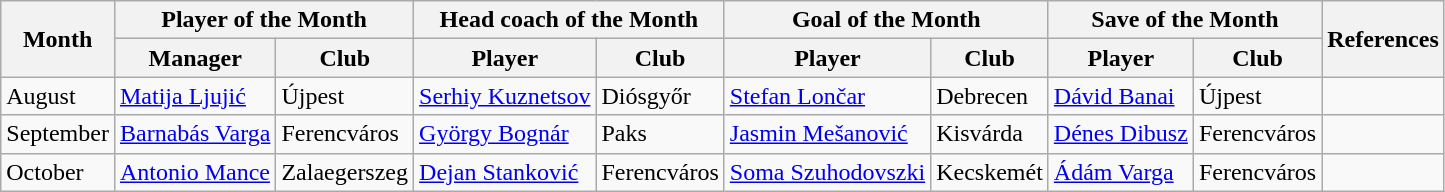<table class="wikitable">
<tr>
<th rowspan="2">Month</th>
<th colspan="2">Player of the Month</th>
<th colspan="2">Head coach of the Month</th>
<th colspan="2">Goal of the Month</th>
<th colspan="2">Save of the Month</th>
<th rowspan="2">References</th>
</tr>
<tr>
<th>Manager</th>
<th>Club</th>
<th>Player</th>
<th>Club</th>
<th>Player</th>
<th>Club</th>
<th>Player</th>
<th>Club</th>
</tr>
<tr>
<td>August</td>
<td> <a href='#'>Matija Ljujić</a></td>
<td>Újpest</td>
<td> <a href='#'>Serhiy Kuznetsov</a></td>
<td>Diósgyőr</td>
<td> <a href='#'>Stefan Lončar</a></td>
<td>Debrecen</td>
<td> <a href='#'>Dávid Banai</a></td>
<td>Újpest</td>
<td align="center"></td>
</tr>
<tr>
<td>September</td>
<td> <a href='#'>Barnabás Varga</a></td>
<td>Ferencváros</td>
<td> <a href='#'>György Bognár</a></td>
<td>Paks</td>
<td> <a href='#'>Jasmin Mešanović</a></td>
<td>Kisvárda</td>
<td> <a href='#'>Dénes Dibusz</a></td>
<td>Ferencváros</td>
<td align="center"></td>
</tr>
<tr>
<td>October</td>
<td> <a href='#'>Antonio Mance</a></td>
<td>Zalaegerszeg</td>
<td> <a href='#'>Dejan Stanković</a></td>
<td>Ferencváros</td>
<td> <a href='#'>Soma Szuhodovszki</a></td>
<td>Kecskemét</td>
<td> <a href='#'>Ádám Varga</a></td>
<td>Ferencváros</td>
<td align="center"></td>
</tr>
</table>
